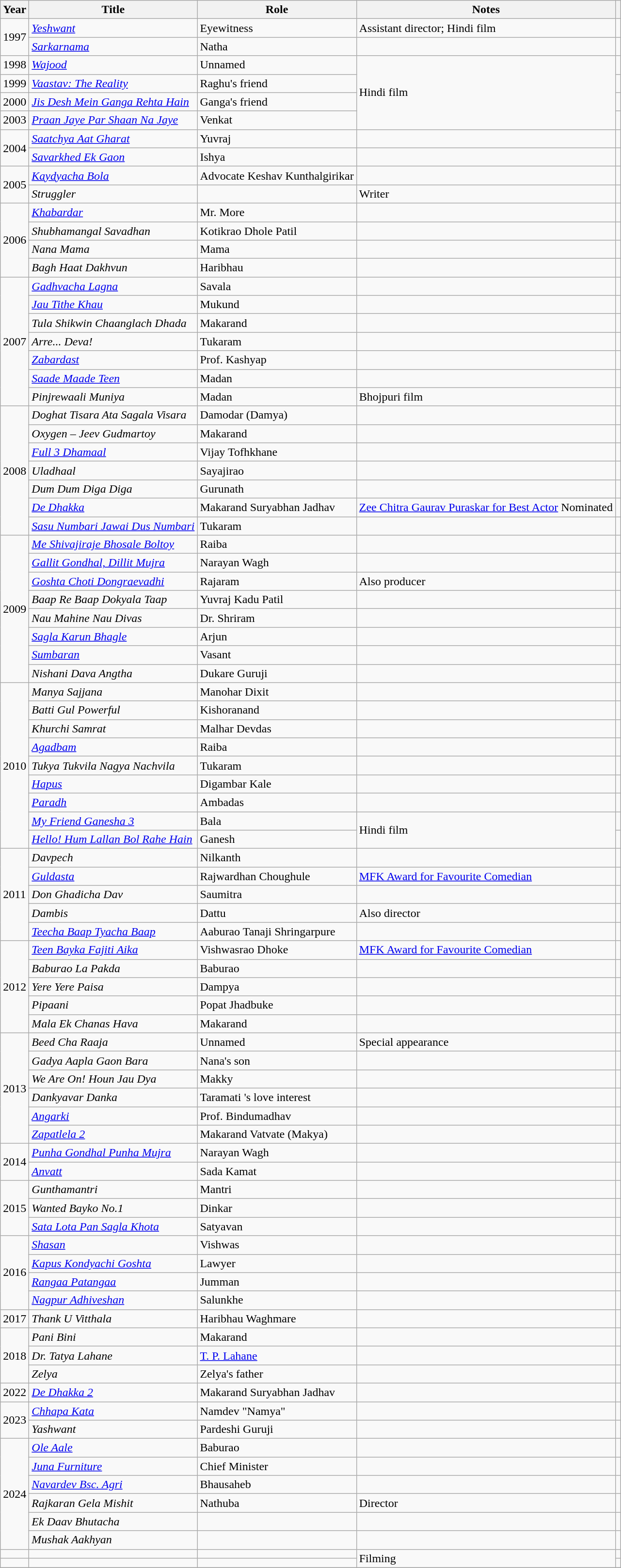<table class="wikitable plainrowheaders sortable" style="margin-right: 0;">
<tr>
<th>Year</th>
<th>Title</th>
<th>Role</th>
<th>Notes</th>
<th></th>
</tr>
<tr>
<td rowspan="2">1997</td>
<td><em><a href='#'>Yeshwant</a></em></td>
<td>Eyewitness</td>
<td>Assistant director; Hindi film</td>
<td></td>
</tr>
<tr>
<td><em><a href='#'>Sarkarnama</a></em></td>
<td>Natha</td>
<td></td>
<td></td>
</tr>
<tr>
<td>1998</td>
<td><em><a href='#'>Wajood</a></em></td>
<td>Unnamed</td>
<td rowspan="4">Hindi film</td>
<td></td>
</tr>
<tr>
<td>1999</td>
<td><em><a href='#'>Vaastav: The Reality</a></em></td>
<td>Raghu's friend</td>
<td></td>
</tr>
<tr>
<td>2000</td>
<td><em><a href='#'>Jis Desh Mein Ganga Rehta Hain</a></em></td>
<td>Ganga's friend</td>
<td></td>
</tr>
<tr>
<td>2003</td>
<td><em><a href='#'>Praan Jaye Par Shaan Na Jaye</a></em></td>
<td>Venkat</td>
<td></td>
</tr>
<tr>
<td rowspan="2">2004</td>
<td><em><a href='#'>Saatchya Aat Gharat</a></em></td>
<td>Yuvraj</td>
<td></td>
<td></td>
</tr>
<tr>
<td><em><a href='#'>Savarkhed Ek Gaon</a></em></td>
<td>Ishya</td>
<td></td>
<td></td>
</tr>
<tr>
<td rowspan="2">2005</td>
<td><em><a href='#'>Kaydyacha Bola</a></em></td>
<td>Advocate Keshav Kunthalgirikar</td>
<td></td>
<td></td>
</tr>
<tr>
<td><em>Struggler</em></td>
<td></td>
<td>Writer</td>
<td></td>
</tr>
<tr>
<td rowspan="4">2006</td>
<td><em><a href='#'>Khabardar</a></em></td>
<td>Mr. More</td>
<td></td>
<td></td>
</tr>
<tr>
<td><em>Shubhamangal Savadhan</em></td>
<td>Kotikrao Dhole Patil</td>
<td></td>
<td></td>
</tr>
<tr>
<td><em>Nana Mama</em></td>
<td>Mama</td>
<td></td>
<td></td>
</tr>
<tr>
<td><em>Bagh Haat Dakhvun</em></td>
<td>Haribhau</td>
<td></td>
<td></td>
</tr>
<tr>
<td rowspan="7">2007</td>
<td><em><a href='#'>Gadhvacha Lagna</a></em></td>
<td>Savala</td>
<td></td>
<td></td>
</tr>
<tr>
<td><em><a href='#'>Jau Tithe Khau</a></em></td>
<td>Mukund</td>
<td></td>
<td></td>
</tr>
<tr>
<td><em>Tula Shikwin Chaanglach Dhada</em></td>
<td>Makarand</td>
<td></td>
<td></td>
</tr>
<tr>
<td><em>Arre... Deva!</em></td>
<td>Tukaram</td>
<td></td>
<td></td>
</tr>
<tr>
<td><em><a href='#'>Zabardast</a></em></td>
<td>Prof. Kashyap</td>
<td></td>
<td></td>
</tr>
<tr>
<td><em><a href='#'>Saade Maade Teen</a></em></td>
<td>Madan</td>
<td></td>
<td></td>
</tr>
<tr>
<td><em>Pinjrewaali Muniya</em></td>
<td>Madan</td>
<td>Bhojpuri film</td>
<td></td>
</tr>
<tr>
<td rowspan="7">2008</td>
<td><em>Doghat Tisara Ata Sagala Visara</em></td>
<td>Damodar (Damya)</td>
<td></td>
<td></td>
</tr>
<tr>
<td><em>Oxygen – Jeev Gudmartoy</em></td>
<td>Makarand</td>
<td></td>
<td></td>
</tr>
<tr>
<td><em><a href='#'>Full 3 Dhamaal</a></em></td>
<td>Vijay Tofhkhane</td>
<td></td>
<td></td>
</tr>
<tr>
<td><em>Uladhaal</em></td>
<td>Sayajirao</td>
<td></td>
<td></td>
</tr>
<tr>
<td><em>Dum Dum Diga Diga</em></td>
<td>Gurunath</td>
<td></td>
<td></td>
</tr>
<tr>
<td><em><a href='#'>De Dhakka</a></em></td>
<td>Makarand Suryabhan Jadhav</td>
<td><a href='#'>Zee Chitra Gaurav Puraskar for Best Actor</a> Nominated</td>
<td></td>
</tr>
<tr>
<td><em><a href='#'>Sasu Numbari Jawai Dus Numbari</a></em></td>
<td>Tukaram</td>
<td></td>
<td></td>
</tr>
<tr>
<td rowspan="8">2009</td>
<td><em><a href='#'>Me Shivajiraje Bhosale Boltoy</a></em></td>
<td>Raiba</td>
<td></td>
<td></td>
</tr>
<tr>
<td><em><a href='#'>Gallit Gondhal, Dillit Mujra</a></em></td>
<td>Narayan Wagh</td>
<td></td>
<td></td>
</tr>
<tr>
<td><em><a href='#'>Goshta Choti Dongraevadhi</a></em></td>
<td>Rajaram</td>
<td>Also producer</td>
<td></td>
</tr>
<tr>
<td><em>Baap Re Baap Dokyala Taap</em></td>
<td>Yuvraj Kadu Patil</td>
<td></td>
<td></td>
</tr>
<tr>
<td><em>Nau Mahine Nau Divas</em></td>
<td>Dr. Shriram</td>
<td></td>
<td></td>
</tr>
<tr>
<td><em><a href='#'>Sagla Karun Bhagle</a></em></td>
<td>Arjun</td>
<td></td>
<td></td>
</tr>
<tr>
<td><em><a href='#'>Sumbaran</a></em></td>
<td>Vasant</td>
<td></td>
<td></td>
</tr>
<tr>
<td><em>Nishani Dava Angtha</em></td>
<td>Dukare Guruji</td>
<td></td>
<td></td>
</tr>
<tr>
<td rowspan="9">2010</td>
<td><em>Manya Sajjana</em></td>
<td>Manohar Dixit</td>
<td></td>
<td></td>
</tr>
<tr>
<td><em>Batti Gul Powerful</em></td>
<td>Kishoranand</td>
<td></td>
<td></td>
</tr>
<tr>
<td><em>Khurchi Samrat</em></td>
<td>Malhar Devdas</td>
<td></td>
<td></td>
</tr>
<tr>
<td><em><a href='#'>Agadbam</a></em></td>
<td>Raiba</td>
<td></td>
<td></td>
</tr>
<tr>
<td><em>Tukya Tukvila Nagya Nachvila</em></td>
<td>Tukaram</td>
<td></td>
<td></td>
</tr>
<tr>
<td><em><a href='#'>Hapus</a></em></td>
<td>Digambar Kale</td>
<td></td>
<td></td>
</tr>
<tr>
<td><em><a href='#'>Paradh</a></em></td>
<td>Ambadas</td>
<td></td>
<td></td>
</tr>
<tr>
<td><em><a href='#'>My Friend Ganesha 3</a></em></td>
<td>Bala</td>
<td rowspan="2">Hindi film</td>
<td></td>
</tr>
<tr>
<td><em><a href='#'>Hello! Hum Lallan Bol Rahe Hain</a></em></td>
<td>Ganesh</td>
<td></td>
</tr>
<tr>
<td rowspan="5">2011</td>
<td><em>Davpech</em></td>
<td>Nilkanth</td>
<td></td>
<td></td>
</tr>
<tr>
<td><em><a href='#'>Guldasta</a></em></td>
<td>Rajwardhan Choughule</td>
<td><a href='#'>MFK Award for Favourite Comedian</a></td>
<td></td>
</tr>
<tr>
<td><em>Don Ghadicha Dav</em></td>
<td>Saumitra</td>
<td></td>
<td></td>
</tr>
<tr>
<td><em>Dambis</em></td>
<td>Dattu</td>
<td>Also director</td>
<td></td>
</tr>
<tr>
<td><em><a href='#'>Teecha Baap Tyacha Baap</a></em></td>
<td>Aaburao Tanaji Shringarpure</td>
<td></td>
<td></td>
</tr>
<tr>
<td rowspan="5">2012</td>
<td><em><a href='#'>Teen Bayka Fajiti Aika</a></em></td>
<td>Vishwasrao Dhoke</td>
<td><a href='#'>MFK Award for Favourite Comedian</a></td>
<td></td>
</tr>
<tr>
<td><em>Baburao La Pakda</em></td>
<td>Baburao</td>
<td></td>
<td></td>
</tr>
<tr>
<td><em> Yere Yere Paisa</em></td>
<td>Dampya</td>
<td></td>
<td></td>
</tr>
<tr>
<td><em>Pipaani</em></td>
<td>Popat Jhadbuke</td>
<td></td>
<td></td>
</tr>
<tr>
<td><em>Mala Ek Chanas Hava</em></td>
<td>Makarand</td>
<td></td>
<td></td>
</tr>
<tr>
<td rowspan="6">2013</td>
<td><em>Beed Cha Raaja</em></td>
<td>Unnamed</td>
<td>Special appearance</td>
<td></td>
</tr>
<tr>
<td><em>Gadya Aapla Gaon Bara</em></td>
<td>Nana's son</td>
<td></td>
<td></td>
</tr>
<tr>
<td><em>We Are On! Houn Jau Dya</em></td>
<td>Makky</td>
<td></td>
<td></td>
</tr>
<tr>
<td><em>Dankyavar Danka</em></td>
<td>Taramati 's love interest</td>
<td></td>
<td></td>
</tr>
<tr>
<td><em><a href='#'>Angarki</a></em></td>
<td>Prof. Bindumadhav</td>
<td></td>
<td></td>
</tr>
<tr>
<td><em><a href='#'>Zapatlela 2</a></em></td>
<td>Makarand Vatvate (Makya)</td>
<td></td>
<td></td>
</tr>
<tr>
<td rowspan="2">2014</td>
<td><em><a href='#'>Punha Gondhal Punha Mujra</a></em></td>
<td>Narayan Wagh</td>
<td></td>
<td></td>
</tr>
<tr>
<td><em><a href='#'>Anvatt</a></em></td>
<td>Sada Kamat</td>
<td></td>
<td></td>
</tr>
<tr>
<td rowspan="3">2015</td>
<td><em>Gunthamantri</em></td>
<td>Mantri</td>
<td></td>
<td></td>
</tr>
<tr>
<td><em>Wanted Bayko No.1</em></td>
<td>Dinkar</td>
<td></td>
<td></td>
</tr>
<tr>
<td><em><a href='#'>Sata Lota Pan Sagla Khota</a></em></td>
<td>Satyavan</td>
<td></td>
<td></td>
</tr>
<tr>
<td rowspan="4">2016</td>
<td><em><a href='#'>Shasan</a></em></td>
<td>Vishwas</td>
<td></td>
<td></td>
</tr>
<tr>
<td><em><a href='#'>Kapus Kondyachi Goshta</a></em></td>
<td>Lawyer</td>
<td></td>
<td></td>
</tr>
<tr>
<td><em><a href='#'>Rangaa Patangaa</a></em></td>
<td>Jumman</td>
<td></td>
<td></td>
</tr>
<tr>
<td><em><a href='#'>Nagpur Adhiveshan</a></em></td>
<td>Salunkhe</td>
<td></td>
<td></td>
</tr>
<tr>
<td>2017</td>
<td><em>Thank U Vitthala</em></td>
<td>Haribhau Waghmare</td>
<td></td>
<td></td>
</tr>
<tr>
<td rowspan="3">2018</td>
<td><em>Pani Bini</em></td>
<td>Makarand</td>
<td></td>
<td></td>
</tr>
<tr>
<td><em>Dr. Tatya Lahane</em></td>
<td><a href='#'>T. P. Lahane</a></td>
<td></td>
<td></td>
</tr>
<tr>
<td><em>Zelya</em></td>
<td>Zelya's father</td>
<td></td>
<td></td>
</tr>
<tr>
<td>2022</td>
<td><em><a href='#'>De Dhakka 2</a></em></td>
<td>Makarand Suryabhan Jadhav</td>
<td></td>
<td></td>
</tr>
<tr>
<td rowspan="2">2023</td>
<td><em><a href='#'>Chhapa Kata</a></em></td>
<td>Namdev "Namya"</td>
<td></td>
<td></td>
</tr>
<tr>
<td><em>Yashwant</em></td>
<td>Pardeshi Guruji</td>
<td></td>
<td></td>
</tr>
<tr>
<td rowspan="6">2024</td>
<td><em><a href='#'>Ole Aale</a></em></td>
<td>Baburao</td>
<td></td>
<td></td>
</tr>
<tr>
<td><em><a href='#'>Juna Furniture</a></em></td>
<td>Chief Minister</td>
<td></td>
<td></td>
</tr>
<tr>
<td><em><a href='#'>Navardev Bsc. Agri</a></em></td>
<td>Bhausaheb</td>
<td></td>
<td></td>
</tr>
<tr>
<td><em>Rajkaran Gela Mishit</em></td>
<td>Nathuba</td>
<td>Director</td>
<td></td>
</tr>
<tr>
<td><em>Ek Daav Bhutacha</em></td>
<td></td>
<td></td>
<td></td>
</tr>
<tr>
<td><em>Mushak Aakhyan</em></td>
<td></td>
<td></td>
<td></td>
</tr>
<tr>
<td></td>
<td></td>
<td></td>
<td rowspan="2">Filming</td>
<td></td>
</tr>
<tr>
<td></td>
<td></td>
<td></td>
<td></td>
</tr>
<tr>
</tr>
</table>
